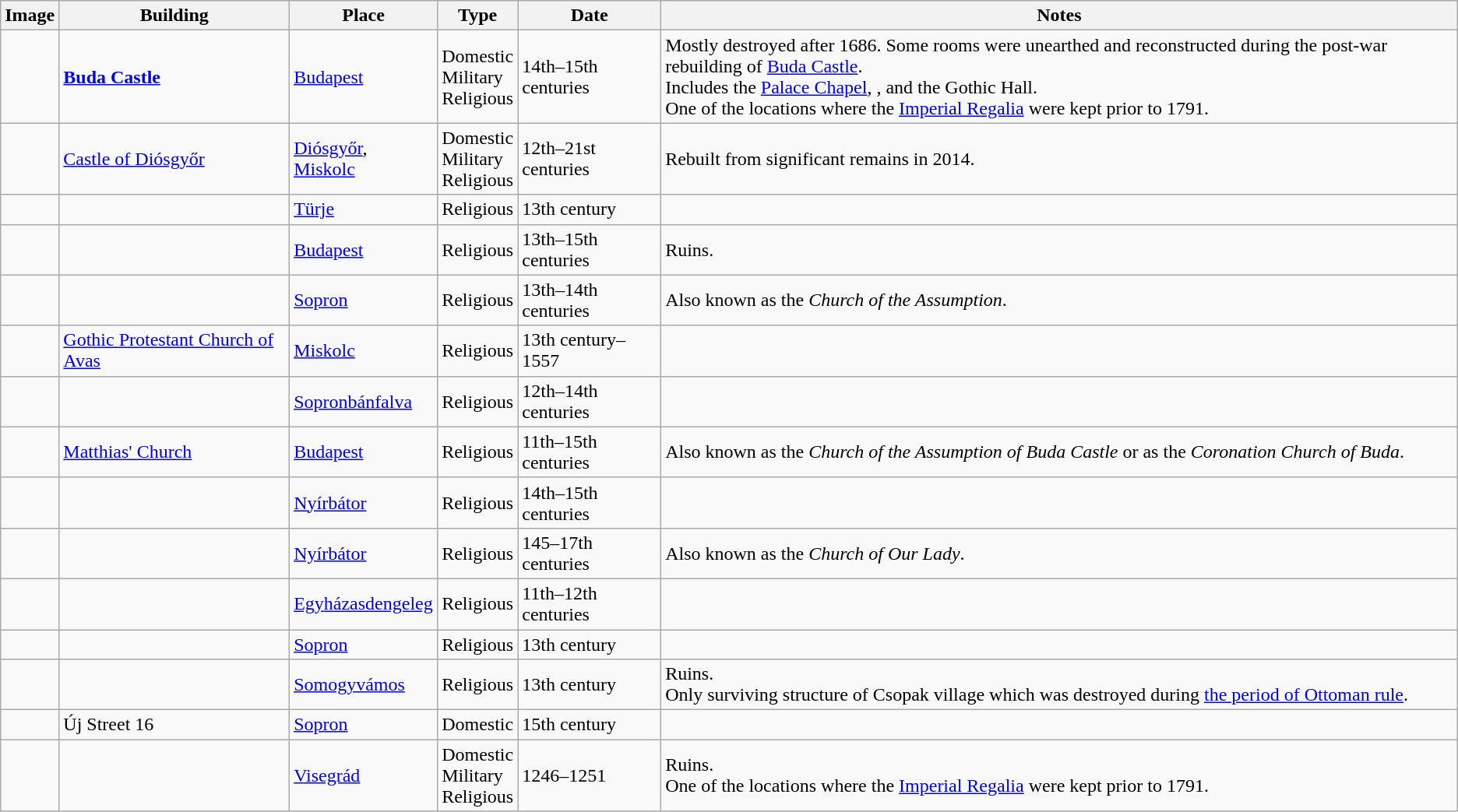<table class="wikitable sortable mw-collapsible mw-collapsed">
<tr>
<th>Image</th>
<th>Building</th>
<th>Place</th>
<th>Type</th>
<th>Date</th>
<th>Notes</th>
</tr>
<tr>
<td></td>
<td><a href='#'><strong>Buda Castle</strong></a></td>
<td><a href='#'>Budapest</a></td>
<td>Domestic<br>Military<br>Religious</td>
<td>14th–15th centuries</td>
<td>Mostly destroyed after 1686. Some rooms were unearthed and reconstructed during the post-war rebuilding of <a href='#'>Buda Castle</a>.<br>Includes the <a href='#'>Palace Chapel</a>, , and the Gothic Hall.<br>One of the locations where the <a href='#'>Imperial Regalia</a> were kept prior to 1791.</td>
</tr>
<tr>
<td></td>
<td><a href='#'>Castle of Diósgyőr</a></td>
<td><a href='#'>Diósgyőr</a>, <a href='#'>Miskolc</a></td>
<td>Domestic<br>Military<br>Religious</td>
<td>12th–21st centuries</td>
<td>Rebuilt from significant remains in 2014.</td>
</tr>
<tr>
<td></td>
<td></td>
<td><a href='#'>Türje</a></td>
<td>Religious</td>
<td>13th century</td>
<td></td>
</tr>
<tr>
<td></td>
<td></td>
<td><a href='#'>Budapest</a></td>
<td>Religious</td>
<td>13th–15th centuries</td>
<td>Ruins.</td>
</tr>
<tr>
<td></td>
<td></td>
<td><a href='#'>Sopron</a></td>
<td>Religious</td>
<td>13th–14th centuries</td>
<td>Also known as the <em>Church of the Assumption</em>.</td>
</tr>
<tr>
<td></td>
<td><a href='#'>Gothic Protestant Church of Avas</a></td>
<td><a href='#'>Miskolc</a></td>
<td>Religious</td>
<td>13th century–1557</td>
<td></td>
</tr>
<tr>
<td></td>
<td></td>
<td><a href='#'>Sopronbánfalva</a></td>
<td>Religious</td>
<td>12th–14th centuries</td>
<td></td>
</tr>
<tr>
<td></td>
<td><a href='#'>Matthias' Church</a></td>
<td><a href='#'>Budapest</a></td>
<td>Religious</td>
<td>11th–15th centuries</td>
<td>Also known as the <em>Church of the Assumption of Buda Castle</em> or as the <em>Coronation Church of Buda</em>.</td>
</tr>
<tr>
<td></td>
<td></td>
<td><a href='#'>Nyírbátor</a></td>
<td>Religious</td>
<td>14th–15th centuries</td>
<td></td>
</tr>
<tr>
<td></td>
<td></td>
<td><a href='#'>Nyírbátor</a></td>
<td>Religious</td>
<td>145–17th centuries</td>
<td>Also known as the <em>Church of Our Lady</em>.</td>
</tr>
<tr>
<td></td>
<td></td>
<td><a href='#'>Egyházasdengeleg</a></td>
<td>Religious</td>
<td>11th–12th centuries</td>
<td></td>
</tr>
<tr>
<td></td>
<td></td>
<td><a href='#'>Sopron</a></td>
<td>Religious</td>
<td>13th century</td>
<td></td>
</tr>
<tr>
<td></td>
<td></td>
<td><a href='#'>Somogyvámos</a></td>
<td>Religious</td>
<td>13th century</td>
<td>Ruins.<br>Only surviving structure of Csopak village which was destroyed during <a href='#'>the period of Ottoman rule</a>.</td>
</tr>
<tr>
<td></td>
<td>Új Street 16</td>
<td><a href='#'>Sopron</a></td>
<td>Domestic</td>
<td>15th century</td>
<td></td>
</tr>
<tr>
<td></td>
<td></td>
<td><a href='#'>Visegrád</a></td>
<td>Domestic<br>Military<br>Religious</td>
<td>1246–1251</td>
<td>Ruins.<br>One of the locations where the <a href='#'>Imperial Regalia</a> were kept prior to 1791.</td>
</tr>
</table>
